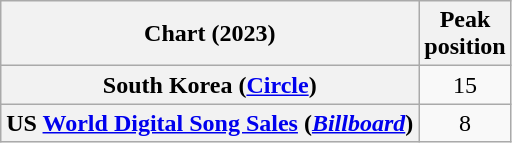<table class="wikitable sortable plainrowheaders" style="text-align:center">
<tr>
<th scope="col">Chart (2023)</th>
<th scope="col">Peak<br>position</th>
</tr>
<tr>
<th scope="row">South Korea (<a href='#'>Circle</a>)</th>
<td>15</td>
</tr>
<tr>
<th scope="row">US <a href='#'>World Digital Song Sales</a> (<em><a href='#'>Billboard</a></em>)</th>
<td>8</td>
</tr>
</table>
